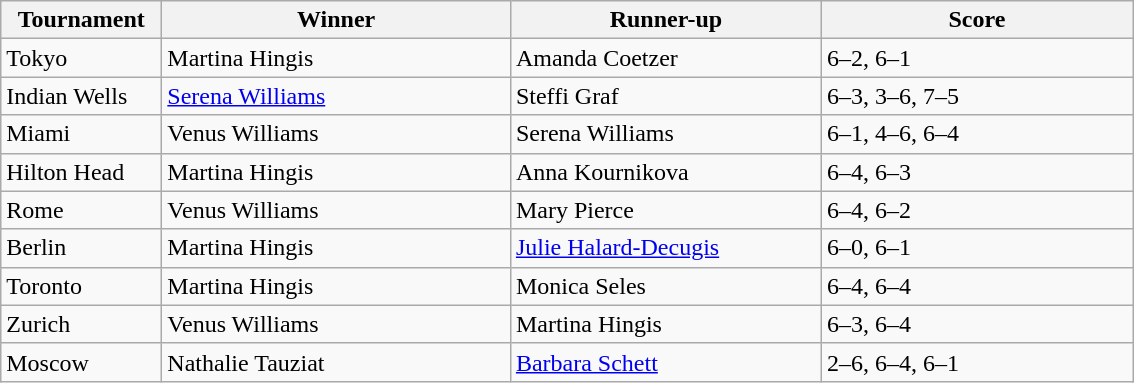<table class="wikitable">
<tr>
<th width=100>Tournament</th>
<th width=225>Winner</th>
<th width=200>Runner-up</th>
<th width=200>Score</th>
</tr>
<tr>
<td>Tokyo</td>
<td> Martina Hingis</td>
<td> Amanda Coetzer</td>
<td>6–2, 6–1</td>
</tr>
<tr>
<td>Indian Wells</td>
<td> <a href='#'>Serena Williams</a></td>
<td> Steffi Graf</td>
<td>6–3, 3–6, 7–5</td>
</tr>
<tr>
<td>Miami</td>
<td> Venus Williams</td>
<td> Serena Williams</td>
<td>6–1, 4–6, 6–4</td>
</tr>
<tr>
<td>Hilton Head</td>
<td> Martina Hingis</td>
<td> Anna Kournikova</td>
<td>6–4, 6–3</td>
</tr>
<tr>
<td>Rome</td>
<td> Venus Williams</td>
<td> Mary Pierce</td>
<td>6–4, 6–2</td>
</tr>
<tr>
<td>Berlin</td>
<td> Martina Hingis</td>
<td> <a href='#'>Julie Halard-Decugis</a></td>
<td>6–0, 6–1</td>
</tr>
<tr>
<td>Toronto</td>
<td> Martina Hingis</td>
<td> Monica Seles</td>
<td>6–4, 6–4</td>
</tr>
<tr>
<td>Zurich</td>
<td> Venus Williams</td>
<td> Martina Hingis</td>
<td>6–3, 6–4</td>
</tr>
<tr>
<td>Moscow</td>
<td> Nathalie Tauziat</td>
<td> <a href='#'>Barbara Schett</a></td>
<td>2–6, 6–4, 6–1</td>
</tr>
</table>
